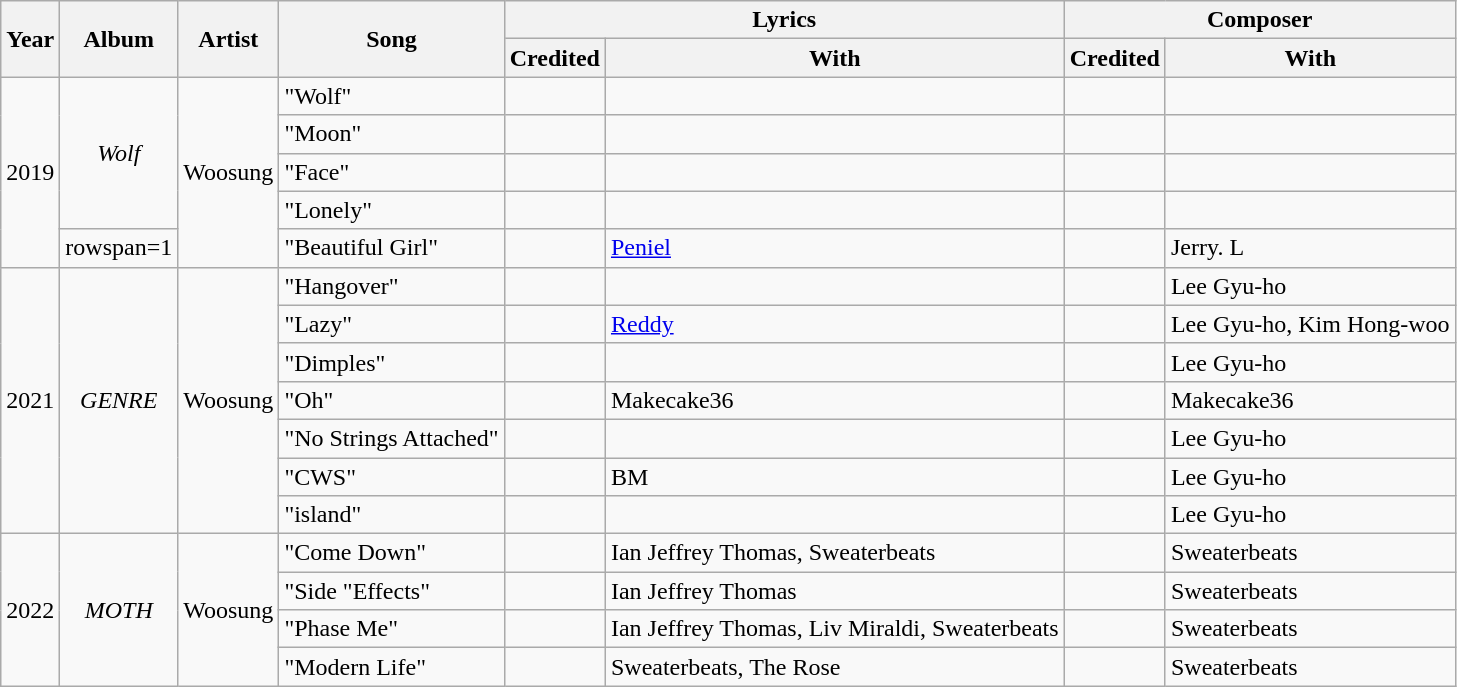<table class="wikitable">
<tr>
<th rowspan="2">Year</th>
<th rowspan="2">Album</th>
<th rowspan="2">Artist</th>
<th rowspan="2">Song</th>
<th colspan="2">Lyrics</th>
<th colspan="2">Composer</th>
</tr>
<tr>
<th>Credited</th>
<th>With</th>
<th>Credited</th>
<th>With</th>
</tr>
<tr>
<td rowspan="5">2019</td>
<td rowspan="4" style="text-align:center;"><em>Wolf</em></td>
<td rowspan="5">Woosung</td>
<td>"Wolf"</td>
<td></td>
<td></td>
<td></td>
<td></td>
</tr>
<tr>
<td>"Moon"</td>
<td></td>
<td></td>
<td></td>
<td></td>
</tr>
<tr>
<td>"Face"</td>
<td></td>
<td></td>
<td></td>
<td></td>
</tr>
<tr>
<td>"Lonely"</td>
<td></td>
<td></td>
<td></td>
<td></td>
</tr>
<tr>
<td>rowspan=1 </td>
<td>"Beautiful Girl"</td>
<td></td>
<td><a href='#'>Peniel</a></td>
<td></td>
<td>Jerry. L</td>
</tr>
<tr>
<td rowspan="7">2021</td>
<td rowspan="7" style="text-align:center;"><em>GENRE</em></td>
<td rowspan="7">Woosung</td>
<td>"Hangover"</td>
<td></td>
<td></td>
<td></td>
<td>Lee Gyu-ho</td>
</tr>
<tr>
<td>"Lazy"</td>
<td></td>
<td><a href='#'>Reddy</a></td>
<td></td>
<td>Lee Gyu-ho, Kim Hong-woo</td>
</tr>
<tr>
<td>"Dimples"</td>
<td></td>
<td></td>
<td></td>
<td>Lee Gyu-ho</td>
</tr>
<tr>
<td>"Oh"</td>
<td></td>
<td>Makecake36</td>
<td></td>
<td>Makecake36</td>
</tr>
<tr>
<td>"No Strings Attached"</td>
<td></td>
<td></td>
<td></td>
<td>Lee Gyu-ho</td>
</tr>
<tr>
<td>"CWS"</td>
<td></td>
<td>BM</td>
<td></td>
<td>Lee Gyu-ho</td>
</tr>
<tr>
<td>"island"</td>
<td></td>
<td></td>
<td></td>
<td>Lee Gyu-ho</td>
</tr>
<tr>
<td rowspan="5">2022</td>
<td rowspan="4" style="text-align:center;"><em>MOTH</em></td>
<td rowspan="6">Woosung</td>
<td>"Come Down"</td>
<td></td>
<td>Ian Jeffrey Thomas, Sweaterbeats</td>
<td></td>
<td>Sweaterbeats</td>
</tr>
<tr>
<td>"Side "Effects"</td>
<td></td>
<td>Ian Jeffrey Thomas</td>
<td></td>
<td>Sweaterbeats</td>
</tr>
<tr>
<td>"Phase Me"</td>
<td></td>
<td>Ian Jeffrey Thomas, Liv Miraldi, Sweaterbeats</td>
<td></td>
<td>Sweaterbeats</td>
</tr>
<tr>
<td>"Modern Life"</td>
<td></td>
<td>Sweaterbeats, The Rose</td>
<td></td>
<td>Sweaterbeats</td>
</tr>
</table>
